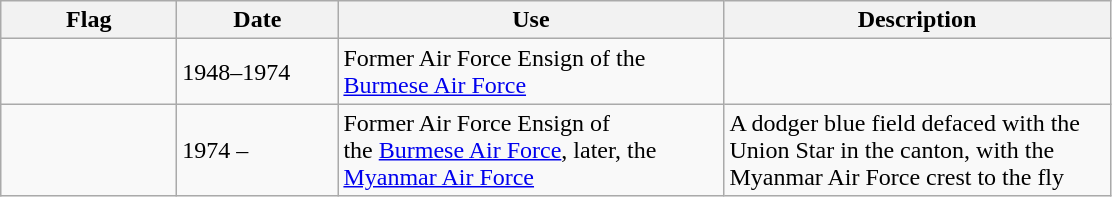<table class="wikitable">
<tr>
<th width="110">Flag</th>
<th width="100">Date</th>
<th width="250">Use</th>
<th width="250">Description</th>
</tr>
<tr>
<td></td>
<td>1948–1974</td>
<td>Former Air Force Ensign of the <a href='#'>Burmese Air Force</a></td>
<td></td>
</tr>
<tr>
<td></td>
<td>1974 – </td>
<td>Former Air Force Ensign of <br>the <a href='#'>Burmese Air Force</a>, later, the <a href='#'>Myanmar Air Force</a></td>
<td>A dodger blue field defaced with the Union Star in the canton, with the Myanmar Air Force crest to the fly</td>
</tr>
</table>
